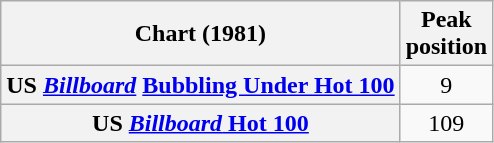<table class="wikitable sortable plainrowheaders">
<tr>
<th>Chart (1981)</th>
<th>Peak<br>position</th>
</tr>
<tr>
<th scope="row">US <a href='#'><em>Billboard</em></a> <a href='#'>Bubbling Under Hot 100</a></th>
<td align="center">9</td>
</tr>
<tr>
<th scope="row">US <a href='#'><em>Billboard</em> Hot 100</a></th>
<td align="center">109</td>
</tr>
</table>
